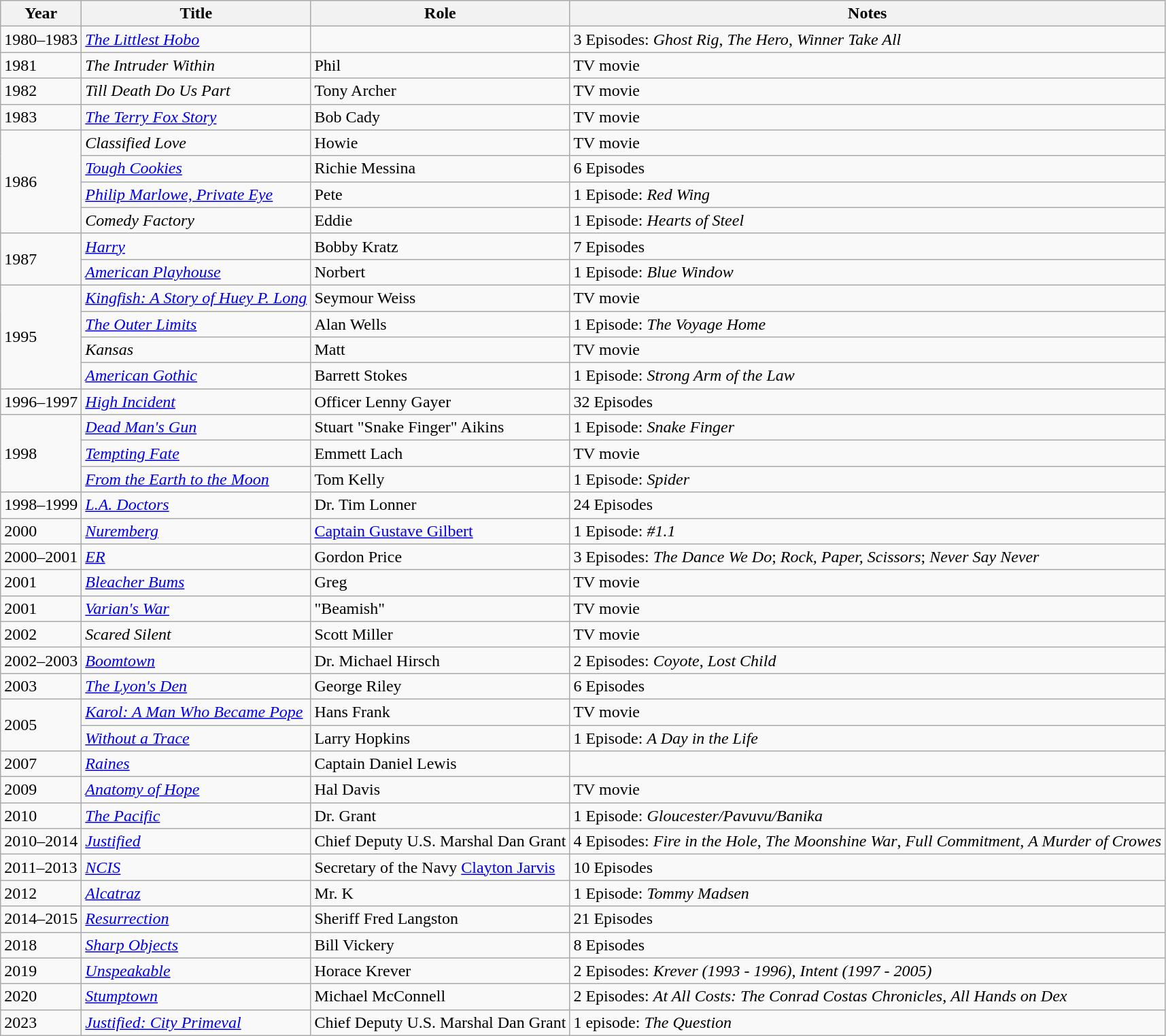<table class="wikitable sortable">
<tr>
<th>Year</th>
<th>Title</th>
<th>Role</th>
<th class="unsortable">Notes</th>
</tr>
<tr>
<td>1980–1983</td>
<td data-sort-value="Littlest Hobo, The"><em><a href='#'>The Littlest Hobo</a></em></td>
<td></td>
<td>3 Episodes: <em>Ghost Rig</em>, <em>The Hero</em>, <em>Winner Take All</em></td>
</tr>
<tr>
<td>1981</td>
<td data-sort-value="Intruder Within, The"><em>The Intruder Within</em></td>
<td>Phil</td>
<td>TV movie</td>
</tr>
<tr>
<td>1982</td>
<td><em>Till Death Do Us Part</em></td>
<td>Tony Archer</td>
<td>TV movie</td>
</tr>
<tr>
<td>1983</td>
<td data-sort-value="Terry Fox Story, The"><em><a href='#'>The Terry Fox Story</a></em></td>
<td>Bob Cady</td>
<td>TV movie</td>
</tr>
<tr>
<td rowspan="4">1986</td>
<td><em>Classified Love</em></td>
<td>Howie</td>
<td>TV movie</td>
</tr>
<tr>
<td><em><a href='#'>Tough Cookies</a></em></td>
<td>Richie Messina</td>
<td>6 Episodes</td>
</tr>
<tr>
<td><em><a href='#'>Philip Marlowe, Private Eye</a></em></td>
<td>Pete</td>
<td>1 Episode: <em>Red Wing</em></td>
</tr>
<tr>
<td><em>Comedy Factory</em></td>
<td>Eddie</td>
<td>1 Episode: <em>Hearts of Steel</em></td>
</tr>
<tr>
<td rowspan="2">1987</td>
<td><em><a href='#'>Harry</a></em></td>
<td>Bobby Kratz</td>
<td>7 Episodes</td>
</tr>
<tr>
<td><em><a href='#'>American Playhouse</a></em></td>
<td>Norbert</td>
<td>1 Episode: <em>Blue Window</em></td>
</tr>
<tr>
<td rowspan="4">1995</td>
<td><em><a href='#'>Kingfish: A Story of Huey P. Long</a></em></td>
<td>Seymour Weiss</td>
<td>TV movie</td>
</tr>
<tr>
<td data-sort-value="Outer Limits, The"><em><a href='#'>The Outer Limits</a></em></td>
<td>Alan Wells</td>
<td>1 Episode: <em>The Voyage Home</em></td>
</tr>
<tr>
<td><em>Kansas</em></td>
<td>Matt</td>
<td>TV movie</td>
</tr>
<tr>
<td><em><a href='#'>American Gothic</a></em></td>
<td>Barrett Stokes</td>
<td>1 Episode: <em>Strong Arm of the Law</em></td>
</tr>
<tr>
<td>1996–1997</td>
<td><em><a href='#'>High Incident</a></em></td>
<td>Officer Lenny Gayer</td>
<td>32 Episodes</td>
</tr>
<tr>
<td rowspan="3">1998</td>
<td><em><a href='#'>Dead Man's Gun</a></em></td>
<td>Stuart "Snake Finger" Aikins</td>
<td>1 Episode: <em>Snake Finger</em></td>
</tr>
<tr>
<td><em><a href='#'>Tempting Fate</a></em></td>
<td>Emmett Lach</td>
<td>TV movie</td>
</tr>
<tr>
<td><em><a href='#'>From the Earth to the Moon</a></em></td>
<td>Tom Kelly</td>
<td>1 Episode: <em>Spider</em></td>
</tr>
<tr>
<td>1998–1999</td>
<td><em><a href='#'>L.A. Doctors</a></em></td>
<td>Dr. Tim Lonner</td>
<td>24 Episodes</td>
</tr>
<tr>
<td>2000</td>
<td><em><a href='#'>Nuremberg</a></em></td>
<td><a href='#'>Captain Gustave Gilbert</a></td>
<td>1 Episode: <em>#1.1</em></td>
</tr>
<tr>
<td>2000–2001</td>
<td><em><a href='#'>ER</a></em></td>
<td>Gordon Price</td>
<td>3 Episodes: <em>The Dance We Do</em>; <em>Rock, Paper, Scissors</em>; <em>Never Say Never</em></td>
</tr>
<tr>
<td>2001</td>
<td><em><a href='#'>Bleacher Bums</a></em></td>
<td>Greg</td>
<td>TV movie</td>
</tr>
<tr>
<td>2001</td>
<td><em><a href='#'>Varian's War</a></em></td>
<td>"Beamish"</td>
<td>TV movie</td>
</tr>
<tr>
<td>2002</td>
<td><em>Scared Silent</em></td>
<td>Scott Miller</td>
<td>TV movie</td>
</tr>
<tr>
<td>2002–2003</td>
<td><em><a href='#'>Boomtown</a></em></td>
<td>Dr. Michael Hirsch</td>
<td>2 Episodes: <em>Coyote</em>, <em>Lost Child</em></td>
</tr>
<tr>
<td>2003</td>
<td data-sort-value="Lyon's Den, The"><em><a href='#'>The Lyon's Den</a></em></td>
<td>George Riley</td>
<td>6 Episodes</td>
</tr>
<tr>
<td rowspan="2">2005</td>
<td><em><a href='#'>Karol: A Man Who Became Pope</a></em></td>
<td>Hans Frank</td>
<td>TV movie</td>
</tr>
<tr>
<td><em><a href='#'>Without a Trace</a></em></td>
<td>Larry Hopkins</td>
<td>1 Episode: <em>A Day in the Life</em></td>
</tr>
<tr>
<td>2007</td>
<td><em><a href='#'>Raines</a></em></td>
<td>Captain Daniel Lewis</td>
<td></td>
</tr>
<tr>
<td>2009</td>
<td><em><a href='#'>Anatomy of Hope</a></em></td>
<td>Hal Davis</td>
<td>TV movie</td>
</tr>
<tr>
<td>2010</td>
<td data-sort-value="Pacific, The"><em><a href='#'>The Pacific</a></em></td>
<td>Dr. Grant</td>
<td>1 Episode: <em>Gloucester/Pavuvu/Banika</em></td>
</tr>
<tr>
<td>2010–2014</td>
<td><em><a href='#'>Justified</a></em></td>
<td>Chief Deputy U.S. Marshal Dan Grant</td>
<td>4 Episodes: <em>Fire in the Hole</em>, <em>The Moonshine War</em>, <em>Full Commitment</em>, <em>A Murder of Crowes</em></td>
</tr>
<tr>
<td>2011–2013</td>
<td><em><a href='#'>NCIS</a></em></td>
<td>Secretary of the Navy <a href='#'>Clayton Jarvis</a></td>
<td>10 Episodes</td>
</tr>
<tr>
<td>2012</td>
<td><em><a href='#'>Alcatraz</a></em></td>
<td>Mr. K</td>
<td>1 Episode: <em>Tommy Madsen</em></td>
</tr>
<tr>
<td>2014–2015</td>
<td><em><a href='#'>Resurrection</a></em></td>
<td>Sheriff Fred Langston</td>
<td>21 Episodes</td>
</tr>
<tr>
<td>2018</td>
<td><em><a href='#'>Sharp Objects</a></em></td>
<td>Bill Vickery</td>
<td>8 Episodes</td>
</tr>
<tr>
<td>2019</td>
<td><em><a href='#'>Unspeakable</a></em></td>
<td>Horace Krever</td>
<td>2 Episodes: <em>Krever (1993 - 1996)</em>, <em>Intent (1997 - 2005)</em></td>
</tr>
<tr>
<td>2020</td>
<td><em><a href='#'>Stumptown</a></em></td>
<td>Michael McConnell</td>
<td>2 Episodes: <em>At All Costs: The Conrad Costas Chronicles</em>, <em>All Hands on Dex</em></td>
</tr>
<tr>
<td>2023</td>
<td><em><a href='#'>Justified: City Primeval</a></em></td>
<td>Chief Deputy U.S. Marshal Dan Grant</td>
<td>1 episode: <em>The Question</em></td>
</tr>
</table>
